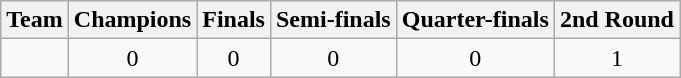<table class="wikitable sortable" style="text-align:center">
<tr>
<th>Team</th>
<th>Champions</th>
<th>Finals</th>
<th>Semi-finals</th>
<th>Quarter-finals</th>
<th>2nd Round</th>
</tr>
<tr>
<td align=left></td>
<td>0</td>
<td>0</td>
<td>0</td>
<td>0</td>
<td>1</td>
</tr>
</table>
